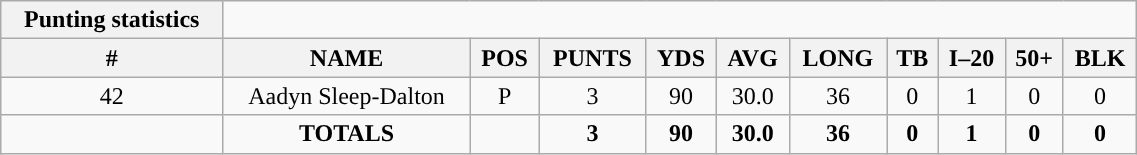<table style="width:60%; text-align:center;" class="wikitable collapsible collapsed">
<tr>
<th style="text-align:center; ">Punting statistics</th>
</tr>
<tr>
<th>#</th>
<th>NAME</th>
<th>POS</th>
<th>PUNTS</th>
<th>YDS</th>
<th>AVG</th>
<th>LONG</th>
<th>TB</th>
<th>I–20</th>
<th>50+</th>
<th>BLK</th>
</tr>
<tr>
<td>42</td>
<td>Aadyn Sleep-Dalton</td>
<td>P</td>
<td>3</td>
<td>90</td>
<td>30.0</td>
<td>36</td>
<td>0</td>
<td>1</td>
<td>0</td>
<td>0</td>
</tr>
<tr>
<td></td>
<td><strong>TOTALS</strong></td>
<td></td>
<td><strong>3</strong></td>
<td><strong>90</strong></td>
<td><strong>30.0</strong></td>
<td><strong>36</strong></td>
<td><strong>0</strong></td>
<td><strong>1</strong></td>
<td><strong>0</strong></td>
<td><strong>0</strong></td>
</tr>
</table>
